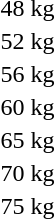<table>
<tr>
<td rowspan=2>48 kg</td>
<td rowspan=2></td>
<td rowspan=2></td>
<td></td>
</tr>
<tr>
<td></td>
</tr>
<tr>
<td rowspan=2>52 kg</td>
<td rowspan=2></td>
<td rowspan=2></td>
<td></td>
</tr>
<tr>
<td></td>
</tr>
<tr>
<td rowspan=2>56 kg</td>
<td rowspan=2></td>
<td rowspan=2></td>
<td></td>
</tr>
<tr>
<td></td>
</tr>
<tr>
<td rowspan=2>60 kg</td>
<td rowspan=2></td>
<td rowspan=2></td>
<td></td>
</tr>
<tr>
<td></td>
</tr>
<tr>
<td rowspan=2>65 kg</td>
<td rowspan=2></td>
<td rowspan=2></td>
<td></td>
</tr>
<tr>
<td></td>
</tr>
<tr>
<td rowspan=2>70 kg</td>
<td rowspan=2></td>
<td rowspan=2></td>
<td></td>
</tr>
<tr>
<td></td>
</tr>
<tr>
<td rowspan=2>75 kg</td>
<td rowspan=2></td>
<td rowspan=2></td>
<td></td>
</tr>
<tr>
<td></td>
</tr>
</table>
